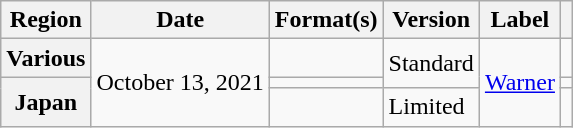<table class="wikitable plainrowheaders">
<tr>
<th scope="col">Region</th>
<th scope="col">Date</th>
<th scope="col">Format(s)</th>
<th scope="col">Version</th>
<th scope="col">Label</th>
<th scope="col"></th>
</tr>
<tr>
<th scope="row">Various</th>
<td rowspan="3">October 13, 2021</td>
<td></td>
<td rowspan="2">Standard</td>
<td rowspan="3"><a href='#'>Warner</a></td>
<td align="center"></td>
</tr>
<tr>
<th rowspan="2" scope="row">Japan</th>
<td></td>
<td align="center"></td>
</tr>
<tr>
<td></td>
<td>Limited</td>
<td align="center"></td>
</tr>
</table>
